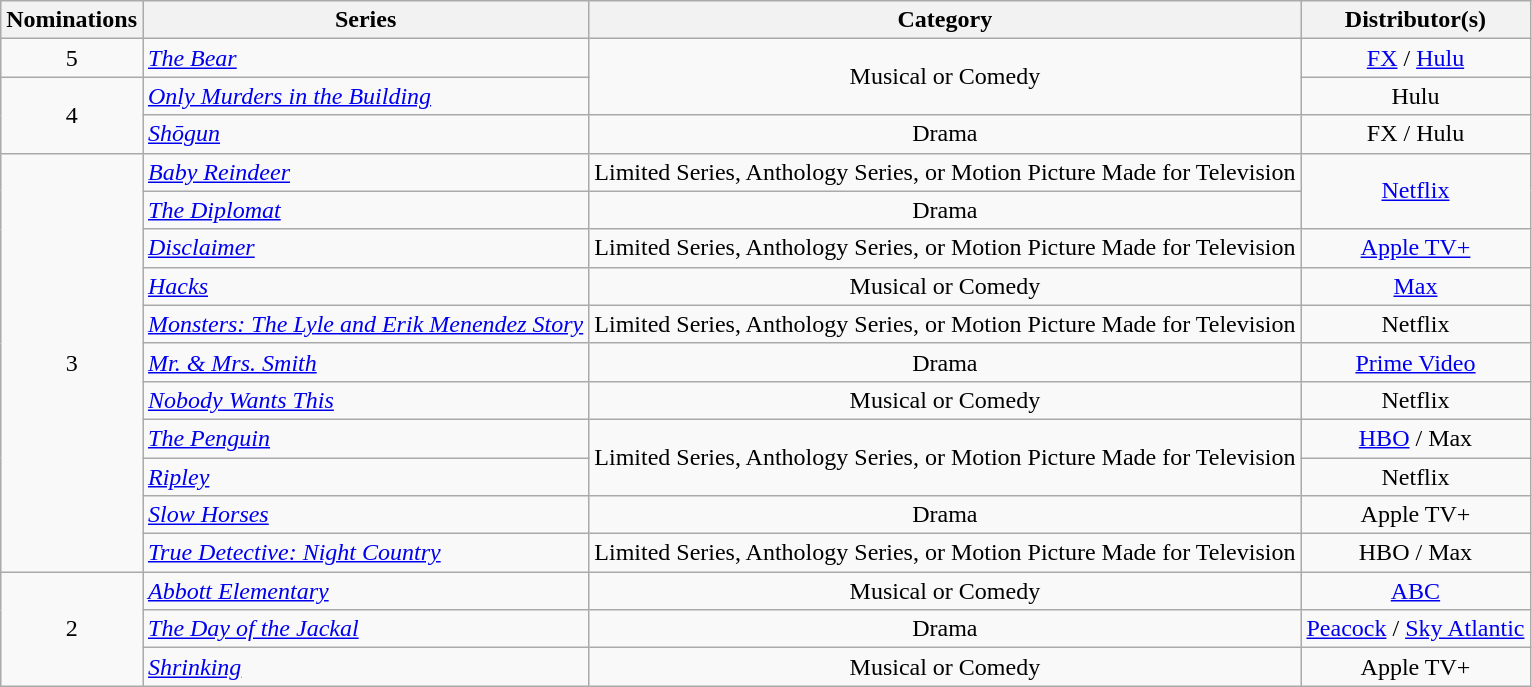<table class="wikitable">
<tr>
<th>Nominations</th>
<th>Series</th>
<th>Category</th>
<th>Distributor(s)</th>
</tr>
<tr>
<td style="text-align:center">5</td>
<td><em><a href='#'>The Bear</a></em></td>
<td style="text-align:center" rowspan="2">Musical or Comedy</td>
<td style="text-align:center"><a href='#'>FX</a> / <a href='#'>Hulu</a></td>
</tr>
<tr>
<td style="text-align:center" rowspan="2">4</td>
<td><em><a href='#'>Only Murders in the Building</a></em></td>
<td style="text-align:center">Hulu</td>
</tr>
<tr>
<td><em><a href='#'>Shōgun</a></em></td>
<td style="text-align:center">Drama</td>
<td style="text-align:center">FX / Hulu</td>
</tr>
<tr>
<td style="text-align:center" rowspan="11">3</td>
<td><em><a href='#'>Baby Reindeer</a></em></td>
<td style="text-align:center">Limited Series, Anthology Series, or Motion Picture Made for Television</td>
<td style="text-align:center" rowspan="2"><a href='#'>Netflix</a></td>
</tr>
<tr>
<td><em><a href='#'>The Diplomat</a></em></td>
<td style="text-align:center">Drama</td>
</tr>
<tr>
<td><em><a href='#'>Disclaimer</a></em></td>
<td style="text-align:center">Limited Series, Anthology Series, or Motion Picture Made for Television</td>
<td style="text-align:center"><a href='#'>Apple TV+</a></td>
</tr>
<tr>
<td><em><a href='#'>Hacks</a></em></td>
<td style="text-align:center">Musical or Comedy</td>
<td style="text-align:center"><a href='#'>Max</a></td>
</tr>
<tr>
<td><em><a href='#'>Monsters: The Lyle and Erik Menendez Story</a></em></td>
<td style="text-align:center">Limited Series, Anthology Series, or Motion Picture Made for Television</td>
<td style="text-align:center">Netflix</td>
</tr>
<tr>
<td><em><a href='#'>Mr. & Mrs. Smith</a></em></td>
<td style="text-align:center">Drama</td>
<td style="text-align:center"><a href='#'>Prime Video</a></td>
</tr>
<tr>
<td><em><a href='#'>Nobody Wants This</a></em></td>
<td style="text-align:center">Musical or Comedy</td>
<td style="text-align:center">Netflix</td>
</tr>
<tr>
<td><em><a href='#'>The Penguin</a></em></td>
<td style="text-align:center" rowspan="2">Limited Series, Anthology Series, or Motion Picture Made for Television</td>
<td style="text-align:center"><a href='#'>HBO</a> / Max</td>
</tr>
<tr>
<td><em><a href='#'>Ripley</a></em></td>
<td style="text-align:center">Netflix</td>
</tr>
<tr>
<td><em><a href='#'>Slow Horses</a></em></td>
<td style="text-align:center">Drama</td>
<td style="text-align:center">Apple TV+</td>
</tr>
<tr>
<td><em><a href='#'>True Detective: Night Country</a></em></td>
<td style="text-align:center">Limited Series, Anthology Series, or Motion Picture Made for Television</td>
<td style="text-align:center">HBO / Max</td>
</tr>
<tr>
<td style="text-align:center" rowspan="3">2</td>
<td><em><a href='#'>Abbott Elementary</a></em></td>
<td style="text-align:center">Musical or Comedy</td>
<td style="text-align:center"><a href='#'>ABC</a></td>
</tr>
<tr>
<td><em><a href='#'>The Day of the Jackal</a></em></td>
<td style="text-align:center">Drama</td>
<td style="text-align:center"><a href='#'>Peacock</a> / <a href='#'>Sky Atlantic</a></td>
</tr>
<tr>
<td><em><a href='#'>Shrinking</a></em></td>
<td style="text-align:center">Musical or Comedy</td>
<td style="text-align:center">Apple TV+</td>
</tr>
</table>
